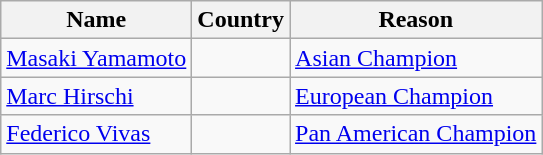<table class="wikitable">
<tr>
<th>Name</th>
<th>Country</th>
<th>Reason</th>
</tr>
<tr>
<td><a href='#'>Masaki Yamamoto</a></td>
<td></td>
<td><a href='#'>Asian Champion</a></td>
</tr>
<tr>
<td><a href='#'>Marc Hirschi</a></td>
<td></td>
<td><a href='#'>European Champion</a></td>
</tr>
<tr>
<td><a href='#'>Federico Vivas</a></td>
<td></td>
<td><a href='#'>Pan American Champion</a></td>
</tr>
</table>
